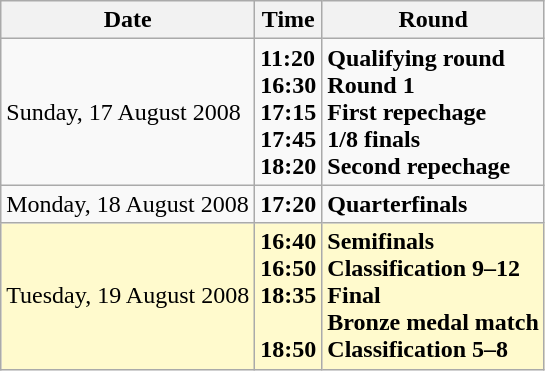<table class="wikitable">
<tr>
<th>Date</th>
<th>Time</th>
<th>Round</th>
</tr>
<tr>
<td>Sunday, 17 August 2008</td>
<td><strong>11:20</strong><br><strong>16:30</strong><br><strong>17:15</strong><br><strong>17:45</strong><br><strong>18:20</strong></td>
<td><strong>Qualifying round</strong><br><strong>Round 1</strong><br><strong>First repechage</strong><br><strong>1/8 finals</strong><br><strong>Second repechage</strong></td>
</tr>
<tr>
<td>Monday, 18 August 2008</td>
<td><strong>17:20</strong></td>
<td><strong>Quarterfinals</strong></td>
</tr>
<tr style=background:lemonchiffon>
<td>Tuesday, 19 August 2008</td>
<td><strong>16:40</strong><br><strong>16:50</strong><br><strong>18:35</strong><br> <br><strong>18:50</strong></td>
<td><strong>Semifinals</strong><br><strong>Classification 9–12</strong><br><strong>Final</strong><br><strong>Bronze medal match</strong><br><strong>Classification 5–8</strong></td>
</tr>
</table>
